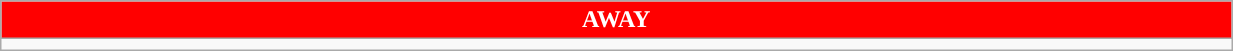<table class="wikitable collapsible collapsed" style="width:65%">
<tr>
<th colspan=16 ! style="color:#FFFFFF; background:#FF0000">AWAY</th>
</tr>
<tr>
<td></td>
</tr>
</table>
